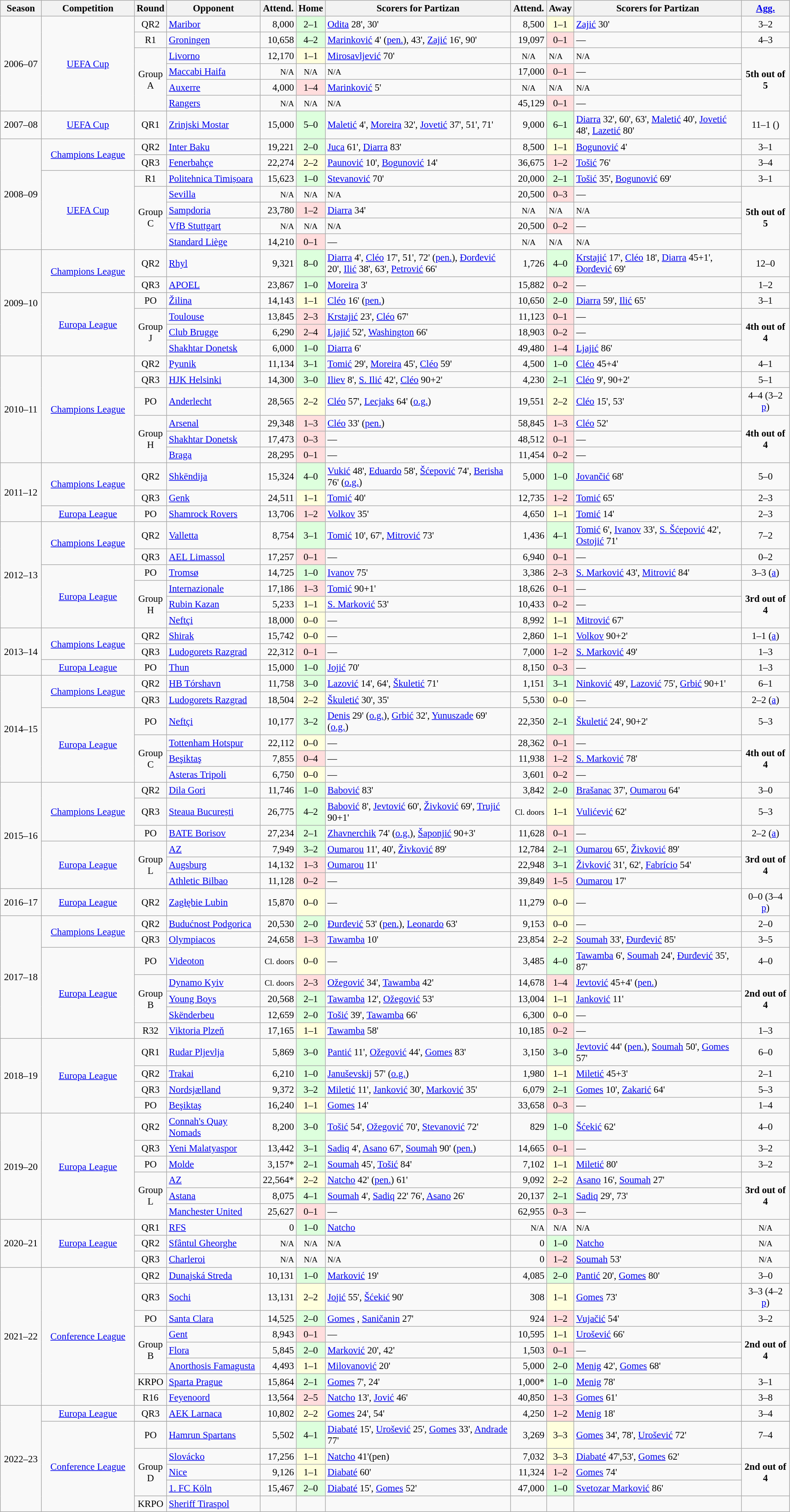<table class="wikitable" style="font-size:95%; text-align: center;">
<tr>
<th width="60">Season</th>
<th width="150">Competition</th>
<th width="30">Round</th>
<th width="150">Opponent</th>
<th width="50">Attend.</th>
<th width="30">Home</th>
<th width="320">Scorers for Partizan</th>
<th width="50">Attend.</th>
<th width="30">Away</th>
<th width="290">Scorers for Partizan</th>
<th width="75"><a href='#'>Agg.</a></th>
</tr>
<tr>
<td rowspan=6>2006–07</td>
<td rowspan=6><a href='#'>UEFA Cup</a></td>
<td>QR2</td>
<td align="left"> <a href='#'>Maribor</a></td>
<td align="right">8,000</td>
<td bgcolor="#ddffdd">2–1</td>
<td align="left"><a href='#'>Odita</a> 28', 30'</td>
<td align="right">8,500</td>
<td bgcolor="#ffffdd">1–1</td>
<td align="left"><a href='#'>Zajić</a> 30'</td>
<td>3–2</td>
</tr>
<tr>
<td>R1</td>
<td align="left"> <a href='#'>Groningen</a></td>
<td align="right">10,658</td>
<td bgcolor="#ddffdd">4–2</td>
<td align="left"><a href='#'>Marinković</a> 4' (<a href='#'>pen.</a>), 43', <a href='#'>Zajić</a> 16', 90'</td>
<td align="right">19,097</td>
<td bgcolor="#ffdddd">0–1</td>
<td align="left">—</td>
<td>4–3</td>
</tr>
<tr>
<td rowspan=4>Group A</td>
<td align="left"> <a href='#'>Livorno</a></td>
<td align="right">12,170</td>
<td bgcolor="#ffffdd">1–1</td>
<td align="left"><a href='#'>Mirosavljević</a> 70'</td>
<td><span><small>N/A</small></span></td>
<td align="left"><span><small>N/A</small></span></td>
<td align="left"><span><small>N/A</small></span></td>
<td rowspan=4><strong>5th out of 5</strong></td>
</tr>
<tr>
<td align="left"> <a href='#'>Maccabi Haifa</a></td>
<td align="right"><span><small>N/A</small></span></td>
<td><span><small>N/A</small></span></td>
<td align="left"><span><small>N/A</small></span></td>
<td align="right">17,000</td>
<td bgcolor="#ffdddd">0–1</td>
<td align="left">—</td>
</tr>
<tr>
<td align="left"> <a href='#'>Auxerre</a></td>
<td align="right">4,000</td>
<td bgcolor="#ffdddd">1–4</td>
<td align="left"><a href='#'>Marinković</a> 5'</td>
<td><span><small>N/A</small></span></td>
<td align="left"><span><small>N/A</small></span></td>
<td align="left"><span><small>N/A</small></span></td>
</tr>
<tr>
<td align="left"> <a href='#'>Rangers</a></td>
<td align="right"><span><small>N/A</small></span></td>
<td><span><small>N/A</small></span></td>
<td align="left"><span><small>N/A</small></span></td>
<td align="right">45,129</td>
<td bgcolor="#ffdddd">0–1</td>
<td align="left">—</td>
</tr>
<tr>
<td rowspan=1>2007–08</td>
<td rowspan=1><a href='#'>UEFA Cup</a></td>
<td>QR1</td>
<td align="left"> <a href='#'>Zrinjski Mostar</a></td>
<td align="right">15,000</td>
<td bgcolor="#ddffdd">5–0</td>
<td align="left"><a href='#'>Maletić</a> 4', <a href='#'>Moreira</a> 32', <a href='#'>Jovetić</a> 37', 51', 71'</td>
<td align="right">9,000</td>
<td bgcolor="#ddffdd">6–1</td>
<td align="left"><a href='#'>Diarra</a> 32', 60', 63', <a href='#'>Maletić</a> 40', <a href='#'>Jovetić</a> 48', <a href='#'>Lazetić</a> 80'</td>
<td>11–1 ()</td>
</tr>
<tr>
<td rowspan=7>2008–09</td>
<td rowspan=2><a href='#'>Champions League</a></td>
<td>QR2</td>
<td align="left"> <a href='#'>Inter Baku</a></td>
<td align="right">19,221</td>
<td bgcolor="#ddffdd">2–0</td>
<td align="left"><a href='#'>Juca</a> 61', <a href='#'>Diarra</a> 83'</td>
<td align="right">8,500</td>
<td bgcolor="#ffffdd">1–1</td>
<td align="left"><a href='#'>Bogunović</a> 4'</td>
<td>3–1</td>
</tr>
<tr>
<td>QR3</td>
<td align="left"> <a href='#'>Fenerbahçe</a></td>
<td align="right">22,274</td>
<td bgcolor="#ffffdd">2–2</td>
<td align="left"><a href='#'>Paunović</a> 10', <a href='#'>Bogunović</a> 14'</td>
<td align="right">36,675</td>
<td bgcolor="#ffdddd">1–2</td>
<td align="left"><a href='#'>Tošić</a> 76'</td>
<td>3–4</td>
</tr>
<tr>
<td rowspan=5><a href='#'>UEFA Cup</a></td>
<td>R1</td>
<td align="left"> <a href='#'>Politehnica Timișoara</a></td>
<td align="right">15,623</td>
<td bgcolor="#ddffdd">1–0</td>
<td align="left"><a href='#'>Stevanović</a> 70'</td>
<td align="right">20,000</td>
<td bgcolor="#ddffdd">2–1</td>
<td align="left"><a href='#'>Tošić</a> 35', <a href='#'>Bogunović</a> 69'</td>
<td>3–1</td>
</tr>
<tr>
<td rowspan=4>Group C</td>
<td align="left"> <a href='#'>Sevilla</a></td>
<td align="right"><span><small>N/A</small></span></td>
<td><span><small>N/A</small></span></td>
<td align="left"><span><small>N/A</small></span></td>
<td align="right">20,500</td>
<td bgcolor="#ffdddd">0–3</td>
<td align="left">—</td>
<td rowspan=4><strong>5th out of 5</strong></td>
</tr>
<tr>
<td align="left"> <a href='#'>Sampdoria</a></td>
<td align="right">23,780</td>
<td bgcolor="#ffdddd">1–2</td>
<td align="left"><a href='#'>Diarra</a> 34'</td>
<td><span><small>N/A</small></span></td>
<td align="left"><span><small>N/A</small></span></td>
<td align="left"><span><small>N/A</small></span></td>
</tr>
<tr>
<td align="left"> <a href='#'>VfB Stuttgart</a></td>
<td align="right"><span><small>N/A</small></span></td>
<td><span><small>N/A</small></span></td>
<td align="left"><span><small>N/A</small></span></td>
<td align="right">20,500</td>
<td bgcolor="#ffdddd">0–2</td>
<td align="left">—</td>
</tr>
<tr>
<td align="left"> <a href='#'>Standard Liège</a></td>
<td align="right">14,210</td>
<td bgcolor="#ffdddd">0–1</td>
<td align="left">—</td>
<td><span><small>N/A</small></span></td>
<td align="left"><span><small>N/A</small></span></td>
<td align="left"><span><small>N/A</small></span></td>
</tr>
<tr>
<td rowspan=6>2009–10</td>
<td rowspan=2><a href='#'>Champions League</a></td>
<td>QR2</td>
<td align="left"> <a href='#'>Rhyl</a></td>
<td align="right">9,321</td>
<td bgcolor="#ddffdd">8–0</td>
<td align="left"><a href='#'>Diarra</a> 4', <a href='#'>Cléo</a> 17', 51', 72' (<a href='#'>pen.</a>), <a href='#'>Đorđević</a> 20', <a href='#'>Ilić</a> 38', 63', <a href='#'>Petrović</a> 66'</td>
<td align="right">1,726</td>
<td bgcolor="#ddffdd">4–0</td>
<td align="left"><a href='#'>Krstajić</a> 17', <a href='#'>Cléo</a> 18', <a href='#'>Diarra</a> 45+1', <a href='#'>Đorđević</a> 69'</td>
<td>12–0</td>
</tr>
<tr>
<td>QR3</td>
<td align="left"> <a href='#'>APOEL</a></td>
<td align="right">23,867</td>
<td bgcolor="#ddffdd">1–0</td>
<td align="left"><a href='#'>Moreira</a> 3'</td>
<td align="right">15,882</td>
<td bgcolor="#ffdddd">0–2</td>
<td align="left">—</td>
<td>1–2</td>
</tr>
<tr>
<td rowspan=4><a href='#'>Europa League</a></td>
<td>PO</td>
<td align="left"> <a href='#'>Žilina</a></td>
<td align="right">14,143</td>
<td bgcolor="#ffffdd">1–1</td>
<td align="left"><a href='#'>Cléo</a> 16' (<a href='#'>pen.</a>)</td>
<td align="right">10,650</td>
<td bgcolor="#ddffdd">2–0</td>
<td align="left"><a href='#'>Diarra</a> 59', <a href='#'>Ilić</a> 65'</td>
<td>3–1</td>
</tr>
<tr>
<td rowspan=3>Group J</td>
<td align="left"> <a href='#'>Toulouse</a></td>
<td align="right">13,845</td>
<td bgcolor="#ffdddd">2–3</td>
<td align="left"><a href='#'>Krstajić</a> 23', <a href='#'>Cléo</a> 67'</td>
<td align="right">11,123</td>
<td bgcolor="#ffdddd">0–1</td>
<td align="left">—</td>
<td rowspan=3><strong>4th out of 4</strong></td>
</tr>
<tr>
<td align="left"> <a href='#'>Club Brugge</a></td>
<td align="right">6,290</td>
<td bgcolor="#ffdddd">2–4</td>
<td align="left"><a href='#'>Ljajić</a> 52', <a href='#'>Washington</a> 66'</td>
<td align="right">18,903</td>
<td bgcolor="#ffdddd">0–2</td>
<td align="left">—</td>
</tr>
<tr>
<td align="left"> <a href='#'>Shakhtar Donetsk</a></td>
<td align="right">6,000</td>
<td bgcolor="#ddffdd">1–0</td>
<td align="left"><a href='#'>Diarra</a> 6'</td>
<td align="right">49,480</td>
<td bgcolor="#ffdddd">1–4</td>
<td align="left"><a href='#'>Ljajić</a> 86'</td>
</tr>
<tr>
<td rowspan=6>2010–11</td>
<td rowspan=6><a href='#'>Champions League</a></td>
<td>QR2</td>
<td align="left"> <a href='#'>Pyunik</a></td>
<td align="right">11,134</td>
<td bgcolor="#ddffdd">3–1</td>
<td align="left"><a href='#'>Tomić</a> 29', <a href='#'>Moreira</a> 45', <a href='#'>Cléo</a> 59'</td>
<td align="right">4,500</td>
<td bgcolor="#ddffdd">1–0</td>
<td align="left"><a href='#'>Cléo</a> 45+4'</td>
<td>4–1</td>
</tr>
<tr>
<td>QR3</td>
<td align="left"> <a href='#'>HJK Helsinki</a></td>
<td align="right">14,300</td>
<td bgcolor="#ddffdd">3–0</td>
<td align="left"><a href='#'>Iliev</a> 8', <a href='#'>S. Ilić</a> 42', <a href='#'>Cléo</a> 90+2'</td>
<td align="right">4,230</td>
<td bgcolor="#ddffdd">2–1</td>
<td align="left"><a href='#'>Cléo</a> 9', 90+2'</td>
<td>5–1</td>
</tr>
<tr>
<td>PO</td>
<td align="left"> <a href='#'>Anderlecht</a></td>
<td align="right">28,565</td>
<td bgcolor="#ffffdd">2–2</td>
<td align="left"><a href='#'>Cléo</a> 57', <a href='#'>Lecjaks</a> 64' (<a href='#'>o.g.</a>)</td>
<td align="right">19,551</td>
<td bgcolor="#ffffdd">2–2</td>
<td align="left"><a href='#'>Cléo</a> 15', 53'</td>
<td>4–4 (3–2 <a href='#'>p</a>)</td>
</tr>
<tr>
<td rowspan=3>Group H</td>
<td align="left"> <a href='#'>Arsenal</a></td>
<td align="right">29,348</td>
<td bgcolor="#ffdddd">1–3</td>
<td align="left"><a href='#'>Cléo</a> 33' (<a href='#'>pen.</a>)</td>
<td align="right">58,845</td>
<td bgcolor="#ffdddd">1–3</td>
<td align="left"><a href='#'>Cléo</a> 52'</td>
<td rowspan=3><strong>4th out of 4</strong></td>
</tr>
<tr>
<td align="left"> <a href='#'>Shakhtar Donetsk</a></td>
<td align="right">17,473</td>
<td bgcolor="#ffdddd">0–3</td>
<td align="left">—</td>
<td align="right">48,512</td>
<td bgcolor="#ffdddd">0–1</td>
<td align="left">—</td>
</tr>
<tr>
<td align="left"> <a href='#'>Braga</a></td>
<td align="right">28,295</td>
<td bgcolor="#ffdddd">0–1</td>
<td align="left">—</td>
<td align="right">11,454</td>
<td bgcolor="#ffdddd">0–2</td>
<td align="left">—</td>
</tr>
<tr>
<td rowspan=3>2011–12</td>
<td rowspan=2><a href='#'>Champions League</a></td>
<td>QR2</td>
<td align="left"> <a href='#'>Shkëndija</a></td>
<td align="right">15,324</td>
<td bgcolor="#ddffdd">4–0</td>
<td align="left"><a href='#'>Vukić</a> 48', <a href='#'>Eduardo</a> 58', <a href='#'>Šćepović</a> 74', <a href='#'>Berisha</a> 76' (<a href='#'>o.g.</a>)</td>
<td align="right">5,000</td>
<td bgcolor="#ddffdd">1–0</td>
<td align="left"><a href='#'>Jovančić</a> 68'</td>
<td>5–0</td>
</tr>
<tr>
<td>QR3</td>
<td align="left"> <a href='#'>Genk</a></td>
<td align="right">24,511</td>
<td bgcolor="#ffffdd">1–1</td>
<td align="left"><a href='#'>Tomić</a> 40'</td>
<td align="right">12,735</td>
<td bgcolor="#ffdddd">1–2</td>
<td align="left"><a href='#'>Tomić</a> 65'</td>
<td>2–3</td>
</tr>
<tr>
<td rowspan=1><a href='#'>Europa League</a></td>
<td>PO</td>
<td align="left"> <a href='#'>Shamrock Rovers</a></td>
<td align="right">13,706</td>
<td bgcolor="#ffdddd">1–2</td>
<td align="left"><a href='#'>Volkov</a> 35'</td>
<td align="right">4,650</td>
<td bgcolor="#ffffdd">1–1</td>
<td align="left"><a href='#'>Tomić</a> 14'</td>
<td>2–3</td>
</tr>
<tr>
<td rowspan=6>2012–13</td>
<td rowspan=2><a href='#'>Champions League</a></td>
<td>QR2</td>
<td align="left"> <a href='#'>Valletta</a></td>
<td align="right">8,754</td>
<td bgcolor="#ddffdd">3–1</td>
<td align="left"><a href='#'>Tomić</a> 10', 67', <a href='#'>Mitrović</a> 73'</td>
<td align="right">1,436</td>
<td bgcolor="#ddffdd">4–1</td>
<td align="left"><a href='#'>Tomić</a> 6', <a href='#'>Ivanov</a> 33', <a href='#'>S. Šćepović</a> 42', <a href='#'>Ostojić</a> 71'</td>
<td>7–2</td>
</tr>
<tr>
<td>QR3</td>
<td align="left"> <a href='#'>AEL Limassol</a></td>
<td align="right">17,257</td>
<td bgcolor="#ffdddd">0–1</td>
<td align="left">—</td>
<td align="right">6,940</td>
<td bgcolor="#ffdddd">0–1</td>
<td align="left">—</td>
<td>0–2</td>
</tr>
<tr>
<td rowspan=4><a href='#'>Europa League</a></td>
<td>PO</td>
<td align="left"> <a href='#'>Tromsø</a></td>
<td align="right">14,725</td>
<td bgcolor="#ddffdd">1–0</td>
<td align="left"><a href='#'>Ivanov</a> 75'</td>
<td align="right">3,386</td>
<td bgcolor="#ffdddd">2–3</td>
<td align="left"><a href='#'>S. Marković</a> 43', <a href='#'>Mitrović</a> 84'</td>
<td>3–3 (<a href='#'>a</a>)</td>
</tr>
<tr>
<td rowspan=3>Group H</td>
<td align="left"> <a href='#'>Internazionale</a></td>
<td align="right">17,186</td>
<td bgcolor="#ffdddd">1–3</td>
<td align="left"><a href='#'>Tomić</a> 90+1'</td>
<td align="right">18,626</td>
<td bgcolor="#ffdddd">0–1</td>
<td align="left">—</td>
<td rowspan=3><strong>3rd out of 4</strong></td>
</tr>
<tr>
<td align="left"> <a href='#'>Rubin Kazan</a></td>
<td align="right">5,233</td>
<td bgcolor="#ffffdd">1–1</td>
<td align="left"><a href='#'>S. Marković</a> 53'</td>
<td align="right">10,433</td>
<td bgcolor="#ffdddd">0–2</td>
<td align="left">—</td>
</tr>
<tr>
<td align="left"> <a href='#'>Neftçi</a></td>
<td align="right">18,000</td>
<td bgcolor="#ffffdd">0–0</td>
<td align="left">—</td>
<td align="right">8,992</td>
<td bgcolor="#ffffdd">1–1</td>
<td align="left"><a href='#'>Mitrović</a> 67'</td>
</tr>
<tr>
<td rowspan=3>2013–14</td>
<td rowspan=2><a href='#'>Champions League</a></td>
<td>QR2</td>
<td align="left"> <a href='#'>Shirak</a></td>
<td align="right">15,742</td>
<td bgcolor="#ffffdd">0–0</td>
<td align="left">—</td>
<td align="right">2,860</td>
<td bgcolor="#ffffdd">1–1</td>
<td align="left"><a href='#'>Volkov</a> 90+2'</td>
<td>1–1 (<a href='#'>a</a>)</td>
</tr>
<tr>
<td>QR3</td>
<td align="left"> <a href='#'>Ludogorets Razgrad</a></td>
<td align="right">22,312</td>
<td bgcolor="#ffdddd">0–1</td>
<td align="left">—</td>
<td align="right">7,000</td>
<td bgcolor="#ffdddd">1–2</td>
<td align="left"><a href='#'>S. Marković</a> 49'</td>
<td>1–3</td>
</tr>
<tr>
<td rowspan=1><a href='#'>Europa League</a></td>
<td>PO</td>
<td align="left"> <a href='#'>Thun</a></td>
<td align="right">15,000</td>
<td bgcolor="#ddffdd">1–0</td>
<td align="left"><a href='#'>Jojić</a> 70'</td>
<td align="right">8,150</td>
<td bgcolor="#ffdddd">0–3</td>
<td align="left">—</td>
<td>1–3</td>
</tr>
<tr>
<td rowspan=6>2014–15</td>
<td rowspan=2><a href='#'>Champions League</a></td>
<td>QR2</td>
<td align="left"> <a href='#'>HB Tórshavn</a></td>
<td align="right">11,758</td>
<td bgcolor="#ddffdd">3–0</td>
<td align="left"><a href='#'>Lazović</a> 14', 64', <a href='#'>Škuletić</a> 71'</td>
<td align="right">1,151</td>
<td bgcolor="#ddffdd">3–1</td>
<td align="left"><a href='#'>Ninković</a> 49', <a href='#'>Lazović</a> 75', <a href='#'>Grbić</a> 90+1'</td>
<td>6–1</td>
</tr>
<tr>
<td>QR3</td>
<td align="left"> <a href='#'>Ludogorets Razgrad</a></td>
<td align="right">18,504</td>
<td bgcolor="#ffffdd">2–2</td>
<td align="left"><a href='#'>Škuletić</a> 30', 35'</td>
<td align="right">5,530</td>
<td bgcolor="#ffffdd">0–0</td>
<td align="left">—</td>
<td>2–2 (<a href='#'>a</a>)</td>
</tr>
<tr>
<td rowspan=4><a href='#'>Europa League</a></td>
<td>PO</td>
<td align="left"> <a href='#'>Neftçi</a></td>
<td align="right">10,177</td>
<td bgcolor="#ddffdd">3–2</td>
<td align="left"><a href='#'>Denis</a> 29' (<a href='#'>o.g.</a>), <a href='#'>Grbić</a> 32', <a href='#'>Yunuszade</a> 69' (<a href='#'>o.g.</a>)</td>
<td align="right">22,350</td>
<td bgcolor="#ddffdd">2–1</td>
<td align="left"><a href='#'>Škuletić</a> 24', 90+2'</td>
<td>5–3</td>
</tr>
<tr>
<td rowspan=3>Group C</td>
<td align="left"> <a href='#'>Tottenham Hotspur</a></td>
<td align="right">22,112</td>
<td bgcolor="#ffffdd">0–0</td>
<td align="left">—</td>
<td align="right">28,362</td>
<td bgcolor="#ffdddd">0–1</td>
<td align="left">—</td>
<td rowspan=3><strong>4th out of 4</strong></td>
</tr>
<tr>
<td align="left"> <a href='#'>Beşiktaş</a></td>
<td align="right">7,855</td>
<td bgcolor="#ffdddd">0–4</td>
<td align="left">—</td>
<td align="right">11,938</td>
<td bgcolor="#ffdddd">1–2</td>
<td align="left"><a href='#'>S. Marković</a> 78'</td>
</tr>
<tr>
<td align="left"> <a href='#'>Asteras Tripoli</a></td>
<td align="right">6,750</td>
<td bgcolor="#ffffdd">0–0</td>
<td align="left">—</td>
<td align="right">3,601</td>
<td bgcolor="#ffdddd">0–2</td>
<td align="left">—</td>
</tr>
<tr>
<td rowspan=6>2015–16</td>
<td rowspan=3><a href='#'>Champions League</a></td>
<td>QR2</td>
<td align="left"> <a href='#'>Dila Gori</a></td>
<td align="right">11,746</td>
<td bgcolor="#ddffdd">1–0</td>
<td align="left"><a href='#'>Babović</a> 83'</td>
<td align="right">3,842</td>
<td bgcolor="#ddffdd">2–0</td>
<td align="left"><a href='#'>Brašanac</a> 37', <a href='#'>Oumarou</a> 64'</td>
<td>3–0</td>
</tr>
<tr>
<td>QR3</td>
<td align="left"> <a href='#'>Steaua București</a></td>
<td align="right">26,775</td>
<td bgcolor="#ddffdd">4–2</td>
<td align="left"><a href='#'>Babović</a> 8', <a href='#'>Jevtović</a> 60', <a href='#'>Živković</a> 69', <a href='#'>Trujić</a> 90+1'</td>
<td align="right"><small>Cl. doors</small></td>
<td bgcolor="#ffffdd">1–1</td>
<td align="left"><a href='#'>Vulićević</a> 62'</td>
<td>5–3</td>
</tr>
<tr>
<td>PO</td>
<td align="left"> <a href='#'>BATE Borisov</a></td>
<td align="right">27,234</td>
<td bgcolor="#ddffdd">2–1</td>
<td align="left"><a href='#'>Zhavnerchik</a> 74' (<a href='#'>o.g.</a>), <a href='#'>Šaponjić</a> 90+3'</td>
<td align="right">11,628</td>
<td bgcolor="#ffdddd">0–1</td>
<td align="left">—</td>
<td>2–2 (<a href='#'>a</a>)</td>
</tr>
<tr>
<td rowspan=3><a href='#'>Europa League</a></td>
<td rowspan=3>Group L</td>
<td align="left"> <a href='#'>AZ</a></td>
<td align="right">7,949</td>
<td bgcolor="#ddffdd">3–2</td>
<td align="left"><a href='#'>Oumarou</a> 11', 40', <a href='#'>Živković</a> 89'</td>
<td align="right">12,784</td>
<td bgcolor="#ddffdd">2–1</td>
<td align="left"><a href='#'>Oumarou</a> 65', <a href='#'>Živković</a> 89'</td>
<td rowspan=3><strong>3rd out of 4</strong></td>
</tr>
<tr>
<td align="left"> <a href='#'>Augsburg</a></td>
<td align="right">14,132</td>
<td bgcolor="#ffdddd">1–3</td>
<td align="left"><a href='#'>Oumarou</a> 11'</td>
<td align="right">22,948</td>
<td bgcolor="#ddffdd">3–1</td>
<td align="left"><a href='#'>Živković</a> 31', 62', <a href='#'>Fabrício</a> 54'</td>
</tr>
<tr>
<td align="left"> <a href='#'>Athletic Bilbao</a></td>
<td align="right">11,128</td>
<td bgcolor="#ffdddd">0–2</td>
<td align="left">—</td>
<td align="right">39,849</td>
<td bgcolor="#ffdddd">1–5</td>
<td align="left"><a href='#'>Oumarou</a> 17'</td>
</tr>
<tr>
<td rowspan=1>2016–17</td>
<td rowspan=1><a href='#'>Europa League</a></td>
<td>QR2</td>
<td align="left"> <a href='#'>Zagłębie Lubin</a></td>
<td align="right">15,870</td>
<td bgcolor="#ffffdd">0–0</td>
<td align="left">—</td>
<td align="right">11,279</td>
<td bgcolor="#ffffdd">0–0</td>
<td align="left">—</td>
<td>0–0 (3–4 <a href='#'>p</a>)</td>
</tr>
<tr>
<td rowspan=7>2017–18</td>
<td rowspan=2><a href='#'>Champions League</a></td>
<td>QR2</td>
<td align="left"> <a href='#'>Budućnost Podgorica</a></td>
<td align="right">20,530</td>
<td bgcolor="#ddffdd">2–0</td>
<td align="left"><a href='#'>Đurđević</a> 53' (<a href='#'>pen.</a>), <a href='#'>Leonardo</a> 63'</td>
<td align="right">9,153</td>
<td bgcolor="#ffffdd">0–0</td>
<td align="left">—</td>
<td>2–0</td>
</tr>
<tr>
<td>QR3</td>
<td align="left"> <a href='#'>Olympiacos</a></td>
<td align="right">24,658</td>
<td bgcolor="#ffdddd">1–3</td>
<td align="left"><a href='#'>Tawamba</a> 10'</td>
<td align="right">23,854</td>
<td bgcolor="#ffffdd">2–2</td>
<td align="left"><a href='#'>Soumah</a> 33', <a href='#'>Đurđević</a> 85'</td>
<td>3–5</td>
</tr>
<tr>
<td rowspan=5><a href='#'>Europa League</a></td>
<td>PO</td>
<td align="left"> <a href='#'>Videoton</a></td>
<td align="right"><small>Cl. doors</small></td>
<td bgcolor="#ffffdd">0–0</td>
<td align="left">—</td>
<td align="right">3,485</td>
<td bgcolor="#ddffdd">4–0</td>
<td align="left"><a href='#'>Tawamba</a> 6', <a href='#'>Soumah</a> 24', <a href='#'>Đurđević</a> 35', 87'</td>
<td>4–0</td>
</tr>
<tr>
<td rowspan=3>Group B</td>
<td align="left"> <a href='#'>Dynamo Kyiv</a></td>
<td align="right"><small>Cl. doors</small></td>
<td bgcolor="#ffdddd">2–3</td>
<td align="left"><a href='#'>Ožegović</a> 34', <a href='#'>Tawamba</a> 42'</td>
<td align="right">14,678</td>
<td bgcolor="#ffdddd">1–4</td>
<td align="left"><a href='#'>Jevtović</a> 45+4' (<a href='#'>pen.</a>)</td>
<td rowspan=3><strong>2nd out of 4</strong></td>
</tr>
<tr>
<td align="left"> <a href='#'>Young Boys</a></td>
<td align="right">20,568</td>
<td bgcolor="#ddffdd">2–1</td>
<td align="left"><a href='#'>Tawamba</a> 12', <a href='#'>Ožegović</a> 53'</td>
<td align="right">13,004</td>
<td bgcolor="#ffffdd">1–1</td>
<td align="left"><a href='#'>Janković</a> 11'</td>
</tr>
<tr>
<td align="left"> <a href='#'>Skënderbeu</a></td>
<td align="right">12,659</td>
<td bgcolor="#ddffdd">2–0</td>
<td align="left"><a href='#'>Tošić</a> 39', <a href='#'>Tawamba</a> 66'</td>
<td align="right">6,300</td>
<td bgcolor="#ffffdd">0–0</td>
<td align="left">—</td>
</tr>
<tr>
<td>R32</td>
<td align="left"> <a href='#'>Viktoria Plzeň</a></td>
<td align="right">17,165</td>
<td bgcolor="#ffffdd">1–1</td>
<td align="left"><a href='#'>Tawamba</a> 58'</td>
<td align="right">10,185</td>
<td bgcolor="#ffdddd">0–2</td>
<td align="left">—</td>
<td>1–3</td>
</tr>
<tr>
<td rowspan=4>2018–19</td>
<td rowspan=4><a href='#'>Europa League</a></td>
<td>QR1</td>
<td align="left"> <a href='#'>Rudar Pljevlja</a></td>
<td align="right">5,869</td>
<td bgcolor="#ddffdd">3–0</td>
<td align="left"><a href='#'>Pantić</a> 11', <a href='#'>Ožegović</a> 44', <a href='#'>Gomes</a> 83'</td>
<td align="right">3,150</td>
<td bgcolor="#ddffdd">3–0</td>
<td align="left"><a href='#'>Jevtović</a> 44' (<a href='#'>pen.</a>), <a href='#'>Soumah</a> 50', <a href='#'>Gomes</a> 57'</td>
<td>6–0</td>
</tr>
<tr>
<td>QR2</td>
<td align="left"> <a href='#'>Trakai</a></td>
<td align="right">6,210</td>
<td bgcolor="#ddffdd">1–0</td>
<td align="left"><a href='#'>Januševskij</a> 57' (<a href='#'>o.g.</a>)</td>
<td align="right">1,980</td>
<td bgcolor="#ffffdd">1–1</td>
<td align="left"><a href='#'>Miletić</a> 45+3'</td>
<td>2–1</td>
</tr>
<tr>
<td>QR3</td>
<td align="left"> <a href='#'>Nordsjælland</a></td>
<td align="right">9,372</td>
<td bgcolor="#ddffdd">3–2</td>
<td align="left"><a href='#'>Miletić</a> 11', <a href='#'>Janković</a> 30', <a href='#'>Marković</a> 35'</td>
<td align="right">6,079</td>
<td bgcolor="#ddffdd">2–1</td>
<td align="left"><a href='#'>Gomes</a> 10', <a href='#'>Zakarić</a> 64'</td>
<td>5–3</td>
</tr>
<tr>
<td>PO</td>
<td align="left"> <a href='#'>Beşiktaş</a></td>
<td align="right">16,240</td>
<td bgcolor="#ffffdd">1–1</td>
<td align="left"><a href='#'>Gomes</a> 14'</td>
<td align="right">33,658</td>
<td bgcolor="#ffdddd">0–3</td>
<td align="left">—</td>
<td>1–4</td>
</tr>
<tr>
<td rowspan=6>2019–20</td>
<td rowspan=6><a href='#'>Europa League</a></td>
<td>QR2</td>
<td align="left"> <a href='#'>Connah's Quay Nomads</a></td>
<td align="right">8,200</td>
<td bgcolor="#ddffdd">3–0</td>
<td align="left"><a href='#'>Tošić</a> 54', <a href='#'>Ožegović</a> 70', <a href='#'>Stevanović</a> 72'</td>
<td align="right">829</td>
<td bgcolor="#ddffdd">1–0</td>
<td align="left"><a href='#'>Šćekić</a> 62'</td>
<td>4–0</td>
</tr>
<tr>
<td>QR3</td>
<td align="left"> <a href='#'>Yeni Malatyaspor</a></td>
<td align="right">13,442</td>
<td bgcolor="#ddffdd">3–1</td>
<td align="left"><a href='#'>Sadiq</a> 4', <a href='#'>Asano</a> 67', <a href='#'>Soumah</a> 90' (<a href='#'>pen.</a>)</td>
<td align="right">14,665</td>
<td bgcolor="#ffdddd">0–1</td>
<td align="left">—</td>
<td>3–2</td>
</tr>
<tr>
<td>PO</td>
<td align="left"> <a href='#'>Molde</a></td>
<td align="right">3,157*</td>
<td bgcolor="#ddffdd">2–1</td>
<td align="left"><a href='#'>Soumah</a> 45', <a href='#'>Tošić</a> 84'</td>
<td align="right">7,102</td>
<td bgcolor="#ffffdd">1–1</td>
<td align="left"><a href='#'>Miletić</a> 80'</td>
<td>3–2</td>
</tr>
<tr>
<td rowspan=3>Group L</td>
<td align="left"> <a href='#'>AZ</a></td>
<td align="right">22,564*</td>
<td bgcolor="#ffffdd">2–2</td>
<td align="left"><a href='#'>Natcho</a> 42' (<a href='#'>pen.</a>) 61'</td>
<td align="right">9,092</td>
<td bgcolor="#ffffdd">2–2</td>
<td align="left"><a href='#'>Asano</a> 16', <a href='#'>Soumah</a> 27'</td>
<td rowspan=3><strong>3rd out of 4</strong></td>
</tr>
<tr>
<td align="left"> <a href='#'>Astana</a></td>
<td align="right">8,075</td>
<td bgcolor="#ddffdd">4–1</td>
<td align="left"><a href='#'>Soumah</a> 4', <a href='#'>Sadiq</a> 22' 76', <a href='#'>Asano</a> 26'</td>
<td align="right">20,137</td>
<td bgcolor="#ddffdd">2–1</td>
<td align="left"><a href='#'>Sadiq</a> 29', 73'</td>
</tr>
<tr>
<td align="left"> <a href='#'>Manchester United</a></td>
<td align="right">25,627</td>
<td bgcolor="#ffdddd">0–1</td>
<td align="left">—</td>
<td align="right">62,955</td>
<td bgcolor="#ffdddd">0–3</td>
<td align="left">—</td>
</tr>
<tr>
<td rowspan=3>2020–21</td>
<td rowspan=3><a href='#'>Europa League</a></td>
<td>QR1</td>
<td align="left"> <a href='#'>RFS</a></td>
<td align="right">0</td>
<td bgcolor="#ddffdd">1–0</td>
<td align="left"><a href='#'>Natcho</a> </td>
<td align="right"><span><small>N/A</small></span></td>
<td><span><small>N/A</small></span></td>
<td align="left"><span><small>N/A</small></span></td>
<td><span><small>N/A</small></span></td>
</tr>
<tr>
<td>QR2</td>
<td align="left"> <a href='#'>Sfântul Gheorghe</a></td>
<td align="right"><span><small>N/A</small></span></td>
<td><span><small>N/A</small></span></td>
<td align="left"><span><small>N/A</small></span></td>
<td align="right">0</td>
<td bgcolor="#ddffdd">1–0</td>
<td align="left"><a href='#'>Natcho</a> </td>
<td><span><small>N/A</small></span></td>
</tr>
<tr>
<td>QR3</td>
<td align="left"> <a href='#'>Charleroi</a></td>
<td align="right"><span><small>N/A</small></span></td>
<td><span><small>N/A</small></span></td>
<td align="left"><span><small>N/A</small></span></td>
<td align="right">0</td>
<td bgcolor="#ffdddd">1–2</td>
<td align="left"><a href='#'>Soumah</a> 53'</td>
<td><span><small>N/A</small></span></td>
</tr>
<tr>
<td rowspan=8>2021–22</td>
<td rowspan=8><a href='#'>Conference League</a></td>
<td>QR2</td>
<td align="left"> <a href='#'>Dunajská Streda</a></td>
<td align="right">10,131</td>
<td bgcolor="#ddffdd">1–0</td>
<td align="left"><a href='#'>Marković</a> 19'</td>
<td align="right">4,085</td>
<td bgcolor="#ddffdd">2–0</td>
<td align="left"><a href='#'>Pantić</a> 20', <a href='#'>Gomes</a> 80'</td>
<td>3–0</td>
</tr>
<tr>
<td>QR3</td>
<td align="left"> <a href='#'>Sochi</a></td>
<td align="right">13,131</td>
<td bgcolor="#ffffdd">2–2</td>
<td align="left"><a href='#'>Jojić</a> 55', <a href='#'>Šćekić</a> 90'</td>
<td align="right">308</td>
<td bgcolor="#ffffdd">1–1</td>
<td align="left"><a href='#'>Gomes</a> 73'</td>
<td>3–3 (4–2 <a href='#'>p</a>)</td>
</tr>
<tr>
<td>PO</td>
<td align="left"> <a href='#'>Santa Clara</a></td>
<td align="right">14,525</td>
<td bgcolor="#ddffdd">2–0</td>
<td align="left"><a href='#'>Gomes</a> , <a href='#'>Saničanin</a> 27'</td>
<td align="right">924</td>
<td bgcolor="#ffdddd">1–2</td>
<td align="left"><a href='#'>Vujačić</a> 54'</td>
<td>3–2</td>
</tr>
<tr>
<td rowspan=3>Group B</td>
<td align="left"> <a href='#'>Gent</a></td>
<td align="right">8,943</td>
<td bgcolor="#ffdddd">0–1</td>
<td align="left">—</td>
<td align="right">10,595</td>
<td bgcolor="#ffffdd">1–1</td>
<td align="left"><a href='#'>Urošević</a> 66'</td>
<td rowspan=3><strong>2nd out of 4</strong></td>
</tr>
<tr>
<td align="left"> <a href='#'>Flora</a></td>
<td align="right">5,845</td>
<td bgcolor="#ddffdd">2–0</td>
<td align="left"><a href='#'>Marković</a> 20', 42'</td>
<td align="right">1,503</td>
<td bgcolor="#ffdddd">0–1</td>
<td align="left">—</td>
</tr>
<tr>
<td align="left"> <a href='#'>Anorthosis Famagusta</a></td>
<td align="right">4,493</td>
<td bgcolor="#ffffdd">1–1</td>
<td align="left"><a href='#'>Milovanović</a> 20'</td>
<td align="right">5,000</td>
<td bgcolor="#ddffdd">2–0</td>
<td align="left"><a href='#'>Menig</a> 42', <a href='#'>Gomes</a> 68'</td>
</tr>
<tr>
<td>KRPO</td>
<td align="left"> <a href='#'>Sparta Prague</a></td>
<td align="right">15,864</td>
<td bgcolor="#ddffdd">2–1</td>
<td align="left"><a href='#'>Gomes</a> 7', 24'</td>
<td align="right">1,000*</td>
<td bgcolor="#ddffdd">1–0</td>
<td align="left"><a href='#'>Menig</a> 78'</td>
<td>3–1</td>
</tr>
<tr>
<td>R16</td>
<td align="left"> <a href='#'>Feyenoord</a></td>
<td align="right">13,564</td>
<td bgcolor="#ffdddd">2–5</td>
<td align="left"><a href='#'>Natcho</a> 13', <a href='#'>Jović</a> 46'</td>
<td align="right">40,850</td>
<td bgcolor="#ffdddd">1–3</td>
<td align="left"><a href='#'>Gomes</a> 61'</td>
<td>3–8</td>
</tr>
<tr>
<td rowspan=7>2022–23</td>
<td><a href='#'>Europa League</a></td>
<td>QR3</td>
<td align="left"> <a href='#'>AEK Larnaca</a></td>
<td align="right">10,802</td>
<td bgcolor="#ffffdd">2–2</td>
<td align="left"><a href='#'>Gomes</a> 24', 54'</td>
<td align="right">4,250</td>
<td bgcolor="#ffdddd">1–2</td>
<td align="left"><a href='#'>Menig</a> 18'</td>
<td>3–4</td>
</tr>
<tr>
<td rowspan=6><a href='#'>Conference League</a></td>
</tr>
<tr>
<td>PO</td>
<td align="left"> <a href='#'>Hamrun Spartans</a></td>
<td align="right">5,502</td>
<td bgcolor="#ddffdd">4–1</td>
<td align="left"><a href='#'>Diabaté</a> 15', <a href='#'> Urošević</a> 25', <a href='#'>Gomes</a> 33', <a href='#'>Andrade</a> 77'</td>
<td align="right">3,269</td>
<td bgcolor="#ffffdd">3–3</td>
<td align="left"><a href='#'>Gomes</a> 34', 78', <a href='#'> Urošević</a> 72'</td>
<td>7–4</td>
</tr>
<tr>
<td rowspan=3>Group D</td>
<td align="left"> <a href='#'>Slovácko</a></td>
<td align="right">17,256</td>
<td bgcolor="#ffffdd">1–1</td>
<td align="left"><a href='#'>Natcho</a> 41'(pen)</td>
<td align="right">7,032</td>
<td bgcolor="#ffffdd">3–3</td>
<td align="left"><a href='#'>Diabaté</a> 47',53', <a href='#'>Gomes</a> 62'</td>
<td rowspan=3><strong>2nd out of 4</strong></td>
</tr>
<tr>
<td align="left"> <a href='#'>Nice</a></td>
<td align="right">9,126</td>
<td bgcolor="#ffffdd">1–1</td>
<td align="left"><a href='#'>Diabaté</a> 60'</td>
<td align="right">11,324</td>
<td bgcolor="#ffdddd">1–2</td>
<td align="left"><a href='#'>Gomes</a> 74'</td>
</tr>
<tr>
<td align="left"> <a href='#'>1. FC Köln</a></td>
<td align="right">15,467</td>
<td bgcolor="#ddffdd">2–0</td>
<td align="left"><a href='#'>Diabaté</a> 15', <a href='#'>Gomes</a> 52'</td>
<td align="right">47,000</td>
<td bgcolor="#ddffdd">1–0</td>
<td align="left"><a href='#'>Svetozar Marković</a> 86'</td>
</tr>
<tr>
<td>KRPO</td>
<td align="left"> <a href='#'>Sheriff Tiraspol</a></td>
<td align="right"></td>
<td bgcolor=""></td>
<td align="left"></td>
<td align="right"></td>
<td bgcolor=""></td>
<td align="left"></td>
<td></td>
</tr>
</table>
